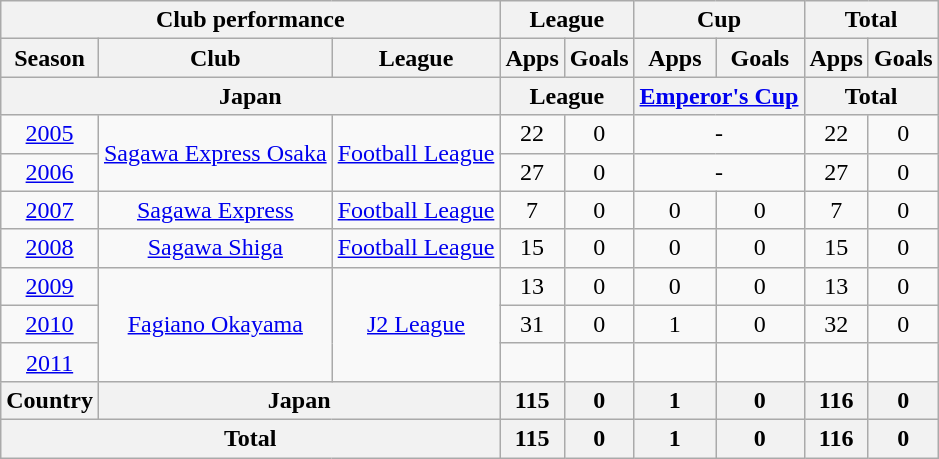<table class="wikitable" style="text-align:center;">
<tr>
<th colspan=3>Club performance</th>
<th colspan=2>League</th>
<th colspan=2>Cup</th>
<th colspan=2>Total</th>
</tr>
<tr>
<th>Season</th>
<th>Club</th>
<th>League</th>
<th>Apps</th>
<th>Goals</th>
<th>Apps</th>
<th>Goals</th>
<th>Apps</th>
<th>Goals</th>
</tr>
<tr>
<th colspan=3>Japan</th>
<th colspan=2>League</th>
<th colspan=2><a href='#'>Emperor's Cup</a></th>
<th colspan=2>Total</th>
</tr>
<tr>
<td><a href='#'>2005</a></td>
<td rowspan="2"><a href='#'>Sagawa Express Osaka</a></td>
<td rowspan="2"><a href='#'>Football League</a></td>
<td>22</td>
<td>0</td>
<td colspan="2">-</td>
<td>22</td>
<td>0</td>
</tr>
<tr>
<td><a href='#'>2006</a></td>
<td>27</td>
<td>0</td>
<td colspan="2">-</td>
<td>27</td>
<td>0</td>
</tr>
<tr>
<td><a href='#'>2007</a></td>
<td><a href='#'>Sagawa Express</a></td>
<td><a href='#'>Football League</a></td>
<td>7</td>
<td>0</td>
<td>0</td>
<td>0</td>
<td>7</td>
<td>0</td>
</tr>
<tr>
<td><a href='#'>2008</a></td>
<td><a href='#'>Sagawa Shiga</a></td>
<td><a href='#'>Football League</a></td>
<td>15</td>
<td>0</td>
<td>0</td>
<td>0</td>
<td>15</td>
<td>0</td>
</tr>
<tr>
<td><a href='#'>2009</a></td>
<td rowspan="3"><a href='#'>Fagiano Okayama</a></td>
<td rowspan="3"><a href='#'>J2 League</a></td>
<td>13</td>
<td>0</td>
<td>0</td>
<td>0</td>
<td>13</td>
<td>0</td>
</tr>
<tr>
<td><a href='#'>2010</a></td>
<td>31</td>
<td>0</td>
<td>1</td>
<td>0</td>
<td>32</td>
<td>0</td>
</tr>
<tr>
<td><a href='#'>2011</a></td>
<td></td>
<td></td>
<td></td>
<td></td>
<td></td>
<td></td>
</tr>
<tr>
<th rowspan=1>Country</th>
<th colspan=2>Japan</th>
<th>115</th>
<th>0</th>
<th>1</th>
<th>0</th>
<th>116</th>
<th>0</th>
</tr>
<tr>
<th colspan=3>Total</th>
<th>115</th>
<th>0</th>
<th>1</th>
<th>0</th>
<th>116</th>
<th>0</th>
</tr>
</table>
